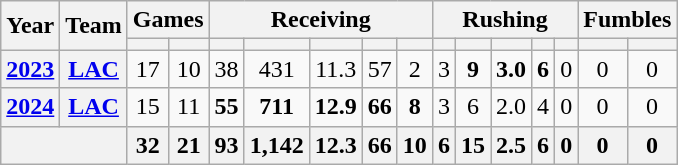<table class="wikitable" style="text-align:center;">
<tr>
<th rowspan="2">Year</th>
<th rowspan="2">Team</th>
<th colspan="2">Games</th>
<th colspan="5">Receiving</th>
<th colspan="5">Rushing</th>
<th colspan="2">Fumbles</th>
</tr>
<tr>
<th></th>
<th></th>
<th></th>
<th></th>
<th></th>
<th></th>
<th></th>
<th></th>
<th></th>
<th></th>
<th></th>
<th></th>
<th></th>
<th></th>
</tr>
<tr>
<th><a href='#'>2023</a></th>
<th><a href='#'>LAC</a></th>
<td>17</td>
<td>10</td>
<td>38</td>
<td>431</td>
<td>11.3</td>
<td>57</td>
<td>2</td>
<td>3</td>
<td><strong>9</strong></td>
<td><strong>3.0</strong></td>
<td><strong>6</strong></td>
<td>0</td>
<td>0</td>
<td>0</td>
</tr>
<tr>
<th><a href='#'>2024</a></th>
<th><a href='#'>LAC</a></th>
<td>15</td>
<td>11</td>
<td><strong>55</strong></td>
<td><strong>711</strong></td>
<td><strong>12.9</strong></td>
<td><strong>66</strong></td>
<td><strong>8</strong></td>
<td>3</td>
<td>6</td>
<td>2.0</td>
<td>4</td>
<td>0</td>
<td>0</td>
<td>0</td>
</tr>
<tr>
<th colspan="2"></th>
<th>32</th>
<th>21</th>
<th>93</th>
<th>1,142</th>
<th>12.3</th>
<th>66</th>
<th>10</th>
<th>6</th>
<th>15</th>
<th>2.5</th>
<th>6</th>
<th>0</th>
<th>0</th>
<th>0</th>
</tr>
</table>
